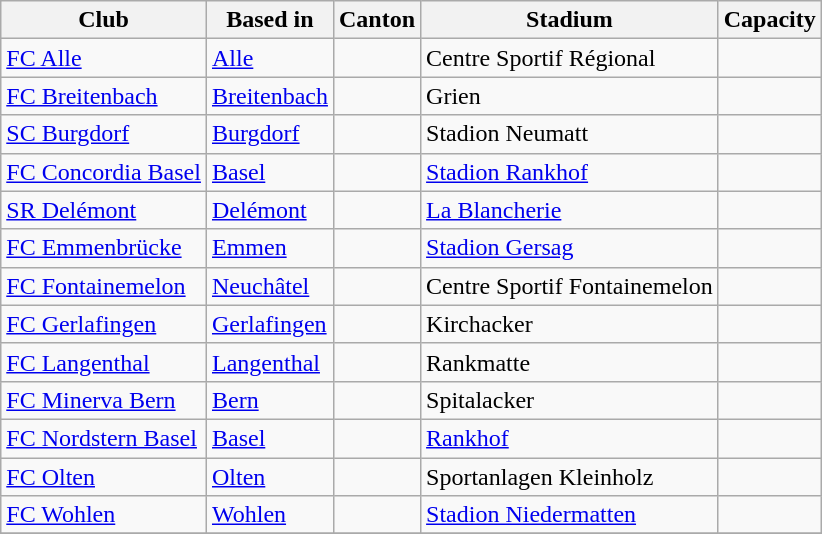<table class="wikitable">
<tr>
<th>Club</th>
<th>Based in</th>
<th>Canton</th>
<th>Stadium</th>
<th>Capacity</th>
</tr>
<tr>
<td><a href='#'>FC Alle</a></td>
<td><a href='#'>Alle</a></td>
<td></td>
<td>Centre Sportif Régional</td>
<td></td>
</tr>
<tr>
<td><a href='#'>FC Breitenbach</a></td>
<td><a href='#'>Breitenbach</a></td>
<td></td>
<td>Grien</td>
<td></td>
</tr>
<tr>
<td><a href='#'>SC Burgdorf</a></td>
<td><a href='#'>Burgdorf</a></td>
<td></td>
<td>Stadion Neumatt</td>
<td></td>
</tr>
<tr>
<td><a href='#'>FC Concordia Basel</a></td>
<td><a href='#'>Basel</a></td>
<td></td>
<td><a href='#'>Stadion Rankhof</a></td>
<td></td>
</tr>
<tr>
<td><a href='#'>SR Delémont</a></td>
<td><a href='#'>Delémont</a></td>
<td></td>
<td><a href='#'>La Blancherie</a></td>
<td></td>
</tr>
<tr>
<td><a href='#'>FC Emmenbrücke</a></td>
<td><a href='#'>Emmen</a></td>
<td></td>
<td><a href='#'>Stadion Gersag</a></td>
<td></td>
</tr>
<tr>
<td><a href='#'>FC Fontainemelon</a></td>
<td><a href='#'>Neuchâtel</a></td>
<td></td>
<td>Centre Sportif Fontainemelon</td>
<td></td>
</tr>
<tr>
<td><a href='#'>FC Gerlafingen</a></td>
<td><a href='#'>Gerlafingen</a></td>
<td></td>
<td>Kirchacker</td>
<td></td>
</tr>
<tr>
<td><a href='#'>FC Langenthal</a></td>
<td><a href='#'>Langenthal</a></td>
<td></td>
<td>Rankmatte</td>
<td></td>
</tr>
<tr>
<td><a href='#'>FC Minerva Bern</a></td>
<td><a href='#'>Bern</a></td>
<td></td>
<td>Spitalacker</td>
<td></td>
</tr>
<tr>
<td><a href='#'>FC Nordstern Basel</a></td>
<td><a href='#'>Basel</a></td>
<td></td>
<td><a href='#'>Rankhof</a></td>
<td></td>
</tr>
<tr>
<td><a href='#'>FC Olten</a></td>
<td><a href='#'>Olten</a></td>
<td></td>
<td>Sportanlagen Kleinholz</td>
<td></td>
</tr>
<tr>
<td><a href='#'>FC Wohlen</a></td>
<td><a href='#'>Wohlen</a></td>
<td></td>
<td><a href='#'>Stadion Niedermatten</a></td>
<td></td>
</tr>
<tr>
</tr>
</table>
